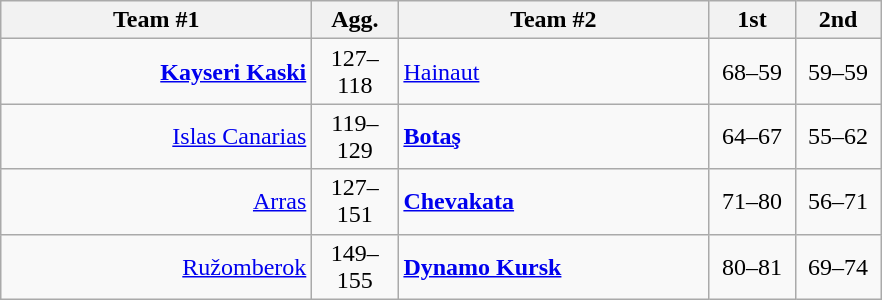<table class=wikitable style="text-align:center">
<tr>
<th width=200>Team #1</th>
<th width=50>Agg.</th>
<th width=200>Team #2</th>
<th width=50>1st</th>
<th width=50>2nd</th>
</tr>
<tr>
<td align=right><strong><a href='#'>Kayseri Kaski</a></strong> </td>
<td align=center>127–118</td>
<td align=left> <a href='#'>Hainaut</a></td>
<td align=center>68–59</td>
<td align=center>59–59</td>
</tr>
<tr>
<td align=right><a href='#'>Islas Canarias</a> </td>
<td align=center>119–129</td>
<td align=left> <strong><a href='#'>Botaş</a></strong></td>
<td align=center>64–67</td>
<td align=center>55–62</td>
</tr>
<tr>
<td align=right><a href='#'>Arras</a> </td>
<td align=center>127–151</td>
<td align=left> <strong><a href='#'>Chevakata</a></strong></td>
<td align=center>71–80</td>
<td align=center>56–71</td>
</tr>
<tr>
<td align=right><a href='#'>Ružomberok</a> </td>
<td align=center>149–155</td>
<td align=left> <strong><a href='#'>Dynamo Kursk</a></strong></td>
<td align=center>80–81</td>
<td align=center>69–74</td>
</tr>
</table>
